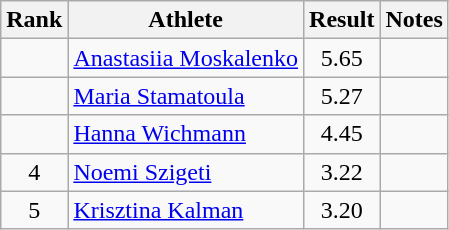<table class="wikitable sortable" style="text-align:center">
<tr>
<th>Rank</th>
<th>Athlete</th>
<th>Result</th>
<th>Notes</th>
</tr>
<tr>
<td></td>
<td style="text-align:left"><a href='#'>Anastasiia Moskalenko</a><br></td>
<td>5.65</td>
<td></td>
</tr>
<tr>
<td></td>
<td style="text-align:left"><a href='#'>Maria Stamatoula</a><br></td>
<td>5.27</td>
<td></td>
</tr>
<tr>
<td></td>
<td style="text-align:left"><a href='#'>Hanna Wichmann</a><br></td>
<td>4.45</td>
<td></td>
</tr>
<tr>
<td>4</td>
<td style="text-align:left"><a href='#'>Noemi Szigeti</a><br></td>
<td>3.22</td>
<td></td>
</tr>
<tr>
<td>5</td>
<td style="text-align:left"><a href='#'>Krisztina Kalman</a><br></td>
<td>3.20</td>
<td></td>
</tr>
</table>
